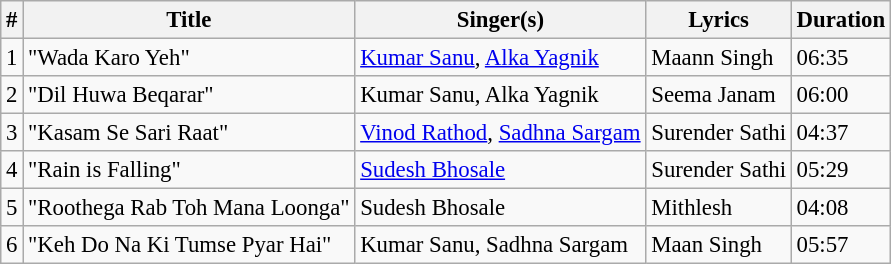<table class="wikitable" style="font-size:95%;">
<tr>
<th>#</th>
<th>Title</th>
<th>Singer(s)</th>
<th>Lyrics</th>
<th>Duration</th>
</tr>
<tr>
<td>1</td>
<td>"Wada Karo Yeh"</td>
<td><a href='#'>Kumar Sanu</a>, <a href='#'>Alka Yagnik</a></td>
<td>Maann Singh</td>
<td>06:35</td>
</tr>
<tr>
<td>2</td>
<td>"Dil Huwa Beqarar"</td>
<td>Kumar Sanu, Alka Yagnik</td>
<td>Seema Janam</td>
<td>06:00</td>
</tr>
<tr>
<td>3</td>
<td>"Kasam Se Sari Raat"</td>
<td><a href='#'>Vinod Rathod</a>, <a href='#'>Sadhna Sargam</a></td>
<td>Surender Sathi</td>
<td>04:37</td>
</tr>
<tr>
<td>4</td>
<td>"Rain is Falling"</td>
<td><a href='#'>Sudesh Bhosale</a></td>
<td>Surender Sathi</td>
<td>05:29</td>
</tr>
<tr>
<td>5</td>
<td>"Roothega Rab Toh Mana Loonga"</td>
<td>Sudesh Bhosale</td>
<td>Mithlesh</td>
<td>04:08</td>
</tr>
<tr>
<td>6</td>
<td>"Keh Do Na Ki Tumse Pyar Hai"</td>
<td>Kumar Sanu, Sadhna Sargam</td>
<td>Maan Singh</td>
<td>05:57</td>
</tr>
</table>
